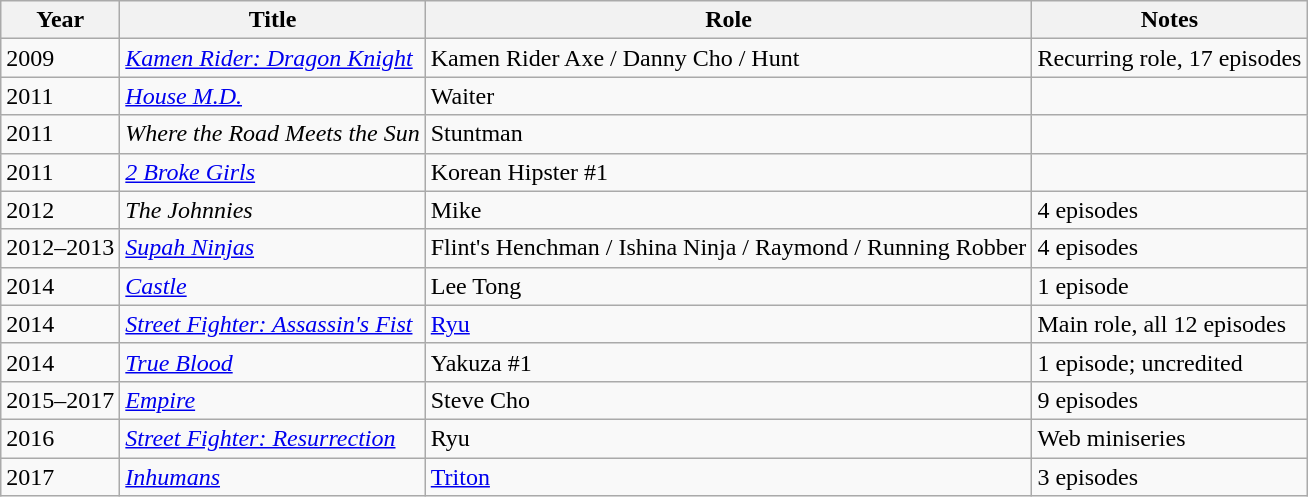<table class="wikitable plainrowheaders sortable">
<tr>
<th>Year</th>
<th>Title</th>
<th>Role</th>
<th class="unsortable">Notes</th>
</tr>
<tr>
<td>2009</td>
<td><em><a href='#'>Kamen Rider: Dragon Knight</a></em></td>
<td>Kamen Rider Axe / Danny Cho / Hunt</td>
<td>Recurring role, 17 episodes</td>
</tr>
<tr>
<td>2011</td>
<td><em><a href='#'>House M.D.</a></em></td>
<td>Waiter</td>
<td></td>
</tr>
<tr>
<td>2011</td>
<td><em>Where the Road Meets the Sun</em></td>
<td>Stuntman</td>
<td></td>
</tr>
<tr>
<td>2011</td>
<td><em><a href='#'>2 Broke Girls</a></em></td>
<td>Korean Hipster #1</td>
<td></td>
</tr>
<tr>
<td>2012</td>
<td><em>The Johnnies</em></td>
<td>Mike</td>
<td>4 episodes</td>
</tr>
<tr>
<td>2012–2013</td>
<td><em><a href='#'>Supah Ninjas</a></em></td>
<td>Flint's Henchman / Ishina Ninja / Raymond / Running Robber</td>
<td>4 episodes</td>
</tr>
<tr>
<td>2014</td>
<td><em><a href='#'>Castle</a></em></td>
<td>Lee Tong</td>
<td>1 episode</td>
</tr>
<tr>
<td>2014</td>
<td><em><a href='#'>Street Fighter: Assassin's Fist</a></em></td>
<td><a href='#'>Ryu</a></td>
<td>Main role, all 12 episodes</td>
</tr>
<tr>
<td>2014</td>
<td><em><a href='#'>True Blood</a></em></td>
<td>Yakuza #1</td>
<td>1 episode; uncredited</td>
</tr>
<tr>
<td>2015–2017</td>
<td><em><a href='#'>Empire</a></em></td>
<td>Steve Cho</td>
<td>9 episodes</td>
</tr>
<tr>
<td>2016</td>
<td><em><a href='#'>Street Fighter: Resurrection</a></em></td>
<td>Ryu</td>
<td>Web miniseries</td>
</tr>
<tr>
<td>2017</td>
<td><em><a href='#'>Inhumans</a></em></td>
<td><a href='#'>Triton</a></td>
<td>3 episodes</td>
</tr>
</table>
